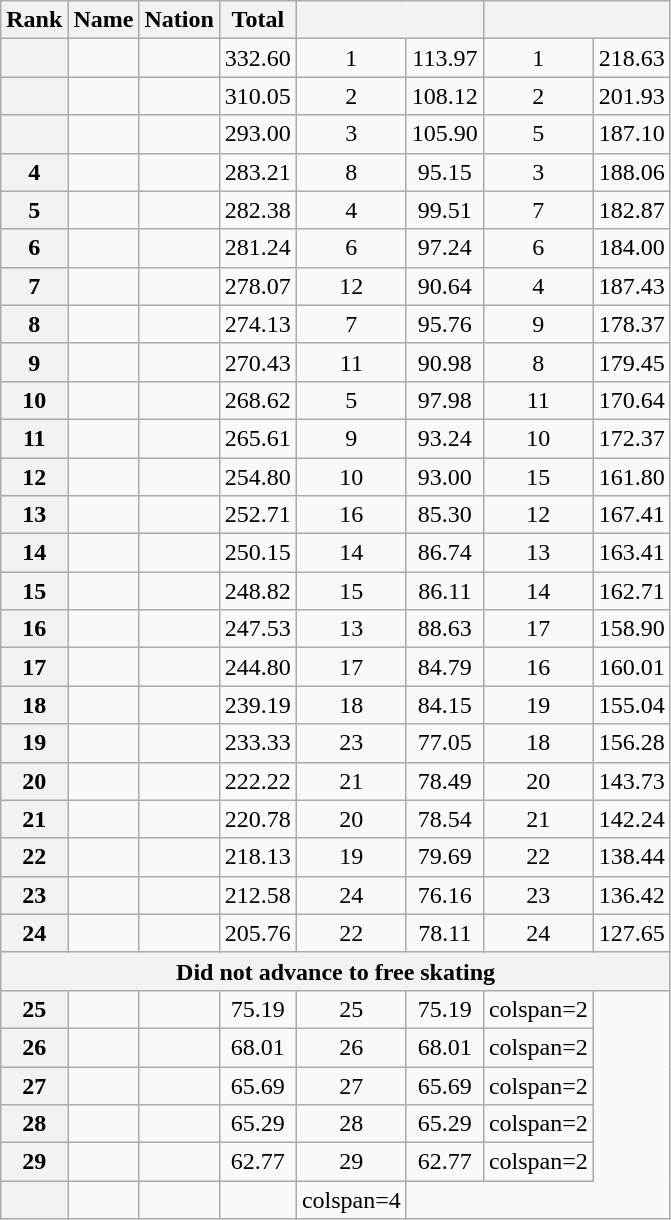<table class="wikitable sortable" style="text-align:center">
<tr>
<th>Rank</th>
<th>Name</th>
<th>Nation</th>
<th>Total</th>
<th colspan=2></th>
<th colspan=2></th>
</tr>
<tr>
<th></th>
<td align="left"></td>
<td align="left"></td>
<td>332.60</td>
<td>1</td>
<td>113.97</td>
<td>1</td>
<td>218.63</td>
</tr>
<tr>
<th></th>
<td align="left"></td>
<td align="left"></td>
<td>310.05</td>
<td>2</td>
<td>108.12</td>
<td>2</td>
<td>201.93</td>
</tr>
<tr>
<th></th>
<td align="left"></td>
<td align="left"></td>
<td>293.00</td>
<td>3</td>
<td>105.90</td>
<td>5</td>
<td>187.10</td>
</tr>
<tr>
<th>4</th>
<td align="left"></td>
<td align="left"></td>
<td>283.21</td>
<td>8</td>
<td>95.15</td>
<td>3</td>
<td>188.06</td>
</tr>
<tr>
<th>5</th>
<td align="left"></td>
<td align="left"></td>
<td>282.38</td>
<td>4</td>
<td>99.51</td>
<td>7</td>
<td>182.87</td>
</tr>
<tr>
<th>6</th>
<td align="left"></td>
<td align="left"></td>
<td>281.24</td>
<td>6</td>
<td>97.24</td>
<td>6</td>
<td>184.00</td>
</tr>
<tr>
<th>7</th>
<td align="left"></td>
<td align="left"></td>
<td>278.07</td>
<td>12</td>
<td>90.64</td>
<td>4</td>
<td>187.43</td>
</tr>
<tr>
<th>8</th>
<td align="left"></td>
<td align="left"></td>
<td>274.13</td>
<td>7</td>
<td>95.76</td>
<td>9</td>
<td>178.37</td>
</tr>
<tr>
<th>9</th>
<td align="left"></td>
<td align="left"></td>
<td>270.43</td>
<td>11</td>
<td>90.98</td>
<td>8</td>
<td>179.45</td>
</tr>
<tr>
<th>10</th>
<td align="left"></td>
<td align="left"></td>
<td>268.62</td>
<td>5</td>
<td>97.98</td>
<td>11</td>
<td>170.64</td>
</tr>
<tr>
<th>11</th>
<td align="left"></td>
<td align="left"></td>
<td>265.61</td>
<td>9</td>
<td>93.24</td>
<td>10</td>
<td>172.37</td>
</tr>
<tr>
<th>12</th>
<td align="left"></td>
<td align="left"></td>
<td>254.80</td>
<td>10</td>
<td>93.00</td>
<td>15</td>
<td>161.80</td>
</tr>
<tr>
<th>13</th>
<td align="left"></td>
<td align="left"></td>
<td>252.71</td>
<td>16</td>
<td>85.30</td>
<td>12</td>
<td>167.41</td>
</tr>
<tr>
<th>14</th>
<td align="left"></td>
<td align="left"></td>
<td>250.15</td>
<td>14</td>
<td>86.74</td>
<td>13</td>
<td>163.41</td>
</tr>
<tr>
<th>15</th>
<td align="left"></td>
<td align="left"></td>
<td>248.82</td>
<td>15</td>
<td>86.11</td>
<td>14</td>
<td>162.71</td>
</tr>
<tr>
<th>16</th>
<td align="left"></td>
<td align="left"></td>
<td>247.53</td>
<td>13</td>
<td>88.63</td>
<td>17</td>
<td>158.90</td>
</tr>
<tr>
<th>17</th>
<td align="left"></td>
<td align="left"></td>
<td>244.80</td>
<td>17</td>
<td>84.79</td>
<td>16</td>
<td>160.01</td>
</tr>
<tr>
<th>18</th>
<td align="left"></td>
<td align="left"></td>
<td>239.19</td>
<td>18</td>
<td>84.15</td>
<td>19</td>
<td>155.04</td>
</tr>
<tr>
<th>19</th>
<td align="left"></td>
<td align="left"></td>
<td>233.33</td>
<td>23</td>
<td>77.05</td>
<td>18</td>
<td>156.28</td>
</tr>
<tr>
<th>20</th>
<td align="left"></td>
<td align="left"></td>
<td>222.22</td>
<td>21</td>
<td>78.49</td>
<td>20</td>
<td>143.73</td>
</tr>
<tr>
<th>21</th>
<td align="left"></td>
<td align="left"></td>
<td>220.78</td>
<td>20</td>
<td>78.54</td>
<td>21</td>
<td>142.24</td>
</tr>
<tr>
<th>22</th>
<td align="left"></td>
<td align="left"></td>
<td>218.13</td>
<td>19</td>
<td>79.69</td>
<td>22</td>
<td>138.44</td>
</tr>
<tr>
<th>23</th>
<td align="left"></td>
<td align="left"></td>
<td>212.58</td>
<td>24</td>
<td>76.16</td>
<td>23</td>
<td>136.42</td>
</tr>
<tr>
<th>24</th>
<td align="left"></td>
<td align="left"></td>
<td>205.76</td>
<td>22</td>
<td>78.11</td>
<td>24</td>
<td>127.65</td>
</tr>
<tr>
<th colspan="12">Did not advance to free skating</th>
</tr>
<tr>
<th>25</th>
<td align="left"></td>
<td align="left"></td>
<td>75.19</td>
<td>25</td>
<td>75.19</td>
<td>colspan=2 </td>
</tr>
<tr>
<th>26</th>
<td align="left"></td>
<td align="left"></td>
<td>68.01</td>
<td>26</td>
<td>68.01</td>
<td>colspan=2 </td>
</tr>
<tr>
<th>27</th>
<td align="left"></td>
<td align="left"></td>
<td>65.69</td>
<td>27</td>
<td>65.69</td>
<td>colspan=2 </td>
</tr>
<tr>
<th>28</th>
<td align="left"></td>
<td align="left"></td>
<td>65.29</td>
<td>28</td>
<td>65.29</td>
<td>colspan=2 </td>
</tr>
<tr>
<th>29</th>
<td align="left"></td>
<td align="left"></td>
<td>62.77</td>
<td>29</td>
<td>62.77</td>
<td>colspan=2 </td>
</tr>
<tr>
<th></th>
<td align="left"></td>
<td align="left"></td>
<td></td>
<td>colspan=4 </td>
</tr>
</table>
